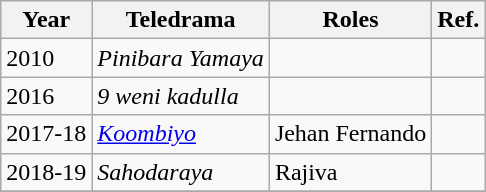<table class="wikitable">
<tr>
<th>Year</th>
<th>Teledrama</th>
<th>Roles</th>
<th>Ref.</th>
</tr>
<tr>
<td>2010</td>
<td><em>Pinibara Yamaya</em></td>
<td></td>
<td></td>
</tr>
<tr>
<td>2016</td>
<td><em>9 weni kadulla</em></td>
<td></td>
<td></td>
</tr>
<tr>
<td>2017-18</td>
<td><em><a href='#'>Koombiyo</a></em></td>
<td>Jehan Fernando</td>
<td></td>
</tr>
<tr>
<td>2018-19</td>
<td><em>Sahodaraya</em></td>
<td>Rajiva</td>
<td></td>
</tr>
<tr>
</tr>
</table>
